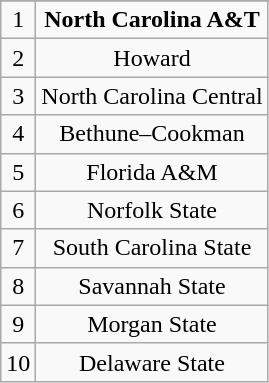<table class="wikitable">
<tr align="center">
</tr>
<tr align="center">
<td>1</td>
<td><strong>North Carolina A&T</strong></td>
</tr>
<tr align="center">
<td>2</td>
<td>Howard</td>
</tr>
<tr align="center">
<td>3</td>
<td>North Carolina Central</td>
</tr>
<tr align="center">
<td>4</td>
<td>Bethune–Cookman</td>
</tr>
<tr align="center">
<td>5</td>
<td>Florida A&M</td>
</tr>
<tr align="center">
<td>6</td>
<td>Norfolk State</td>
</tr>
<tr align="center">
<td>7</td>
<td>South Carolina State</td>
</tr>
<tr align="center">
<td>8</td>
<td>Savannah State</td>
</tr>
<tr align="center">
<td>9</td>
<td>Morgan State</td>
</tr>
<tr align="center">
<td>10</td>
<td>Delaware State</td>
</tr>
</table>
